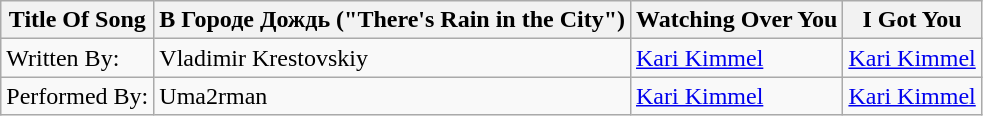<table class="wikitable">
<tr>
<th>Title Of Song</th>
<th>В Городе Дождь ("There's Rain in the City")</th>
<th>Watching Over You</th>
<th>I Got You</th>
</tr>
<tr>
<td>Written By:</td>
<td>Vladimir Krestovskiy</td>
<td><a href='#'>Kari Kimmel</a></td>
<td><a href='#'>Kari Kimmel</a></td>
</tr>
<tr>
<td>Performed By:</td>
<td>Uma2rman</td>
<td><a href='#'>Kari Kimmel</a></td>
<td><a href='#'>Kari Kimmel</a></td>
</tr>
</table>
